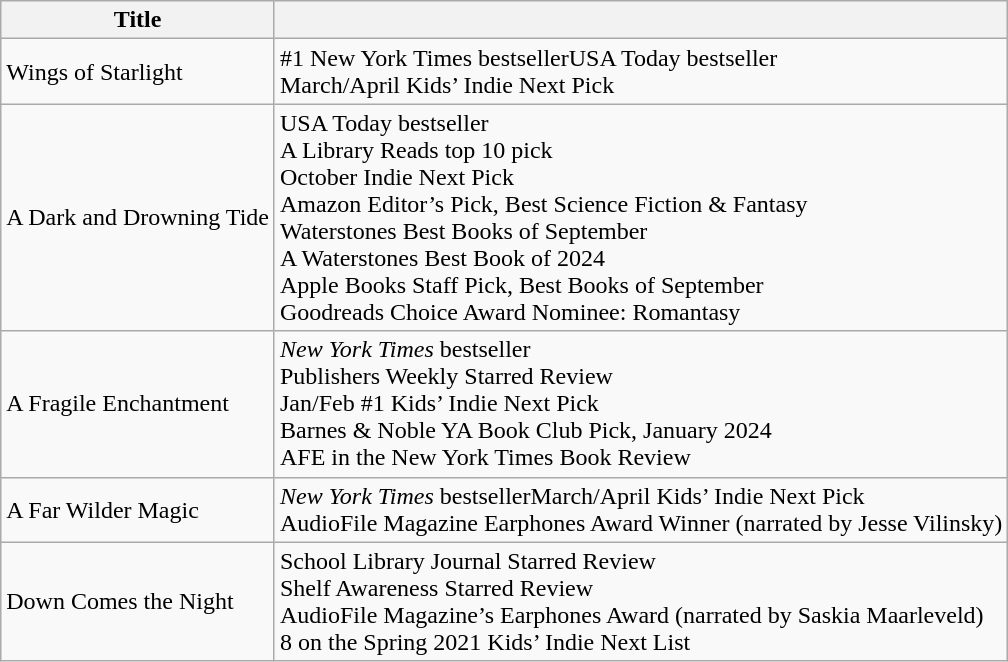<table class="wikitable">
<tr>
<th>Title</th>
<th></th>
</tr>
<tr>
<td>Wings of Starlight</td>
<td>#1 New York Times bestsellerUSA Today bestseller<br>March/April Kids’ Indie Next Pick</td>
</tr>
<tr>
<td>A Dark and Drowning Tide</td>
<td>USA Today bestseller<br>A Library Reads top 10 pick<br>October Indie Next Pick<br>Amazon Editor’s Pick, Best Science Fiction & Fantasy<br>Waterstones Best Books of September<br>A Waterstones Best Book of 2024<br>Apple Books Staff Pick, Best Books of September<br>Goodreads Choice Award Nominee: Romantasy</td>
</tr>
<tr>
<td>A Fragile Enchantment</td>
<td><em>New York Times</em> bestseller<br>Publishers Weekly Starred Review<br>Jan/Feb #1 Kids’ Indie Next Pick<br>Barnes & Noble YA Book Club Pick, January 2024<br>AFE in the New York Times Book Review</td>
</tr>
<tr>
<td>A Far Wilder Magic</td>
<td><em>New York Times</em> bestsellerMarch/April Kids’ Indie Next Pick<br>AudioFile Magazine Earphones Award Winner (narrated by Jesse Vilinsky)</td>
</tr>
<tr>
<td>Down Comes the Night</td>
<td>School Library Journal Starred Review<br>Shelf Awareness Starred Review<br>AudioFile Magazine’s Earphones Award (narrated by Saskia Maarleveld)<br>8 on the Spring 2021 Kids’ Indie Next List</td>
</tr>
</table>
